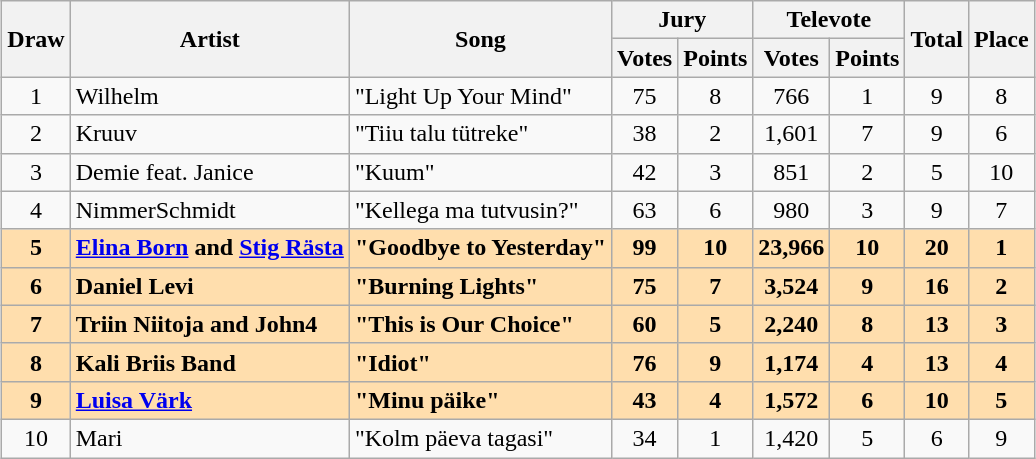<table class="sortable wikitable" style="margin: 1em auto 1em auto; text-align:center;">
<tr>
<th rowspan="2">Draw</th>
<th rowspan="2">Artist</th>
<th rowspan="2">Song</th>
<th colspan="2">Jury</th>
<th colspan="2">Televote</th>
<th rowspan="2">Total</th>
<th rowspan="2">Place</th>
</tr>
<tr>
<th>Votes</th>
<th>Points</th>
<th>Votes</th>
<th>Points</th>
</tr>
<tr>
<td>1</td>
<td align="left">Wilhelm</td>
<td align="left">"Light Up Your Mind"</td>
<td>75</td>
<td>8</td>
<td>766</td>
<td>1</td>
<td>9</td>
<td>8</td>
</tr>
<tr>
<td>2</td>
<td align="left">Kruuv</td>
<td align="left">"Tiiu talu tütreke"</td>
<td>38</td>
<td>2</td>
<td>1,601</td>
<td>7</td>
<td>9</td>
<td>6</td>
</tr>
<tr>
<td>3</td>
<td align="left">Demie feat. Janice</td>
<td align="left">"Kuum"</td>
<td>42</td>
<td>3</td>
<td>851</td>
<td>2</td>
<td>5</td>
<td>10</td>
</tr>
<tr>
<td>4</td>
<td align="left">NimmerSchmidt</td>
<td align="left">"Kellega ma tutvusin?"</td>
<td>63</td>
<td>6</td>
<td>980</td>
<td>3</td>
<td>9</td>
<td>7</td>
</tr>
<tr style="font-weight:bold; background:navajowhite;">
<td>5</td>
<td align="left"><a href='#'>Elina Born</a> and <a href='#'>Stig Rästa</a></td>
<td align="left">"Goodbye to Yesterday"</td>
<td>99</td>
<td>10</td>
<td>23,966</td>
<td>10</td>
<td>20</td>
<td>1</td>
</tr>
<tr style="font-weight:bold; background:navajowhite;">
<td>6</td>
<td align="left">Daniel Levi</td>
<td align="left">"Burning Lights"</td>
<td>75</td>
<td>7</td>
<td>3,524</td>
<td>9</td>
<td>16</td>
<td>2</td>
</tr>
<tr style="font-weight:bold; background:navajowhite;">
<td>7</td>
<td align="left">Triin Niitoja and John4</td>
<td align="left">"This is Our Choice"</td>
<td>60</td>
<td>5</td>
<td>2,240</td>
<td>8</td>
<td>13</td>
<td>3</td>
</tr>
<tr style="font-weight:bold; background:navajowhite;">
<td>8</td>
<td align="left">Kali Briis Band</td>
<td align="left">"Idiot"</td>
<td>76</td>
<td>9</td>
<td>1,174</td>
<td>4</td>
<td>13</td>
<td>4</td>
</tr>
<tr style="font-weight:bold; background:navajowhite;">
<td>9</td>
<td align="left"><a href='#'>Luisa Värk</a></td>
<td align="left">"Minu päike"</td>
<td>43</td>
<td>4</td>
<td>1,572</td>
<td>6</td>
<td>10</td>
<td>5</td>
</tr>
<tr>
<td>10</td>
<td align="left">Mari</td>
<td align="left">"Kolm päeva tagasi"</td>
<td>34</td>
<td>1</td>
<td>1,420</td>
<td>5</td>
<td>6</td>
<td>9</td>
</tr>
</table>
